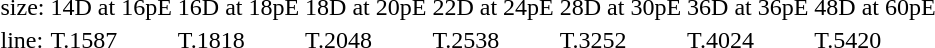<table style="margin-left:40px;">
<tr>
<td>size:</td>
<td>14D at 16pE</td>
<td>16D at 18pE</td>
<td>18D at 20pE</td>
<td>22D at 24pE</td>
<td>28D at 30pE</td>
<td>36D at 36pE</td>
<td>48D at 60pE</td>
</tr>
<tr>
<td>line:</td>
<td>T.1587</td>
<td>T.1818</td>
<td>T.2048</td>
<td>T.2538</td>
<td>T.3252</td>
<td>T.4024</td>
<td>T.5420</td>
</tr>
</table>
